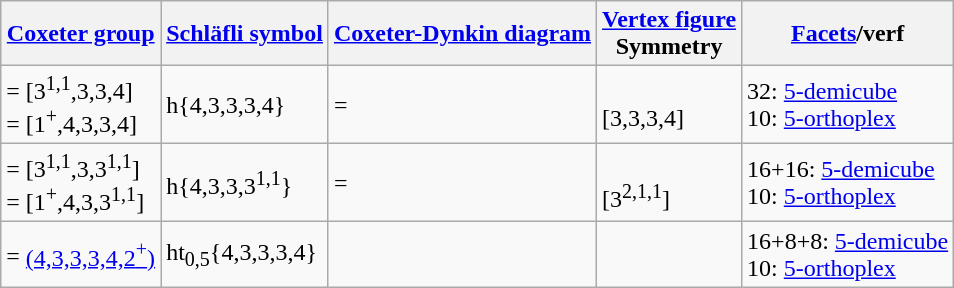<table class='wikitable'>
<tr>
<th><a href='#'>Coxeter group</a></th>
<th><a href='#'>Schläfli symbol</a></th>
<th><a href='#'>Coxeter-Dynkin diagram</a></th>
<th><a href='#'>Vertex figure</a><br>Symmetry</th>
<th><a href='#'>Facets</a>/verf</th>
</tr>
<tr>
<td> = [3<sup>1,1</sup>,3,3,4]<br>= [1<sup>+</sup>,4,3,3,4]</td>
<td>h{4,3,3,3,4}</td>
<td> = </td>
<td><br>[3,3,3,4]</td>
<td>32: <a href='#'>5-demicube</a><br>10: <a href='#'>5-orthoplex</a></td>
</tr>
<tr>
<td> = [3<sup>1,1</sup>,3,3<sup>1,1</sup>]<br>= [1<sup>+</sup>,4,3,3<sup>1,1</sup>]</td>
<td>h{4,3,3,3<sup>1,1</sup>}</td>
<td> = </td>
<td><br>[3<sup>2,1,1</sup>]</td>
<td>16+16: <a href='#'>5-demicube</a><br>10: <a href='#'>5-orthoplex</a></td>
</tr>
<tr>
<td> = <a href='#'>(4,3,3,3,4,2<sup>+</sup>)</a></td>
<td>ht<sub>0,5</sub>{4,3,3,3,4}</td>
<td></td>
<td></td>
<td>16+8+8: <a href='#'>5-demicube</a><br>10: <a href='#'>5-orthoplex</a></td>
</tr>
</table>
